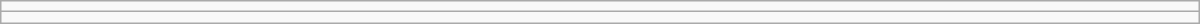<table class="wikitable collapsible uncollapsed" style="border:1px #aaa solid; width:50em; margin:0.2em auto">
<tr>
<td></td>
</tr>
<tr>
<td></td>
</tr>
</table>
